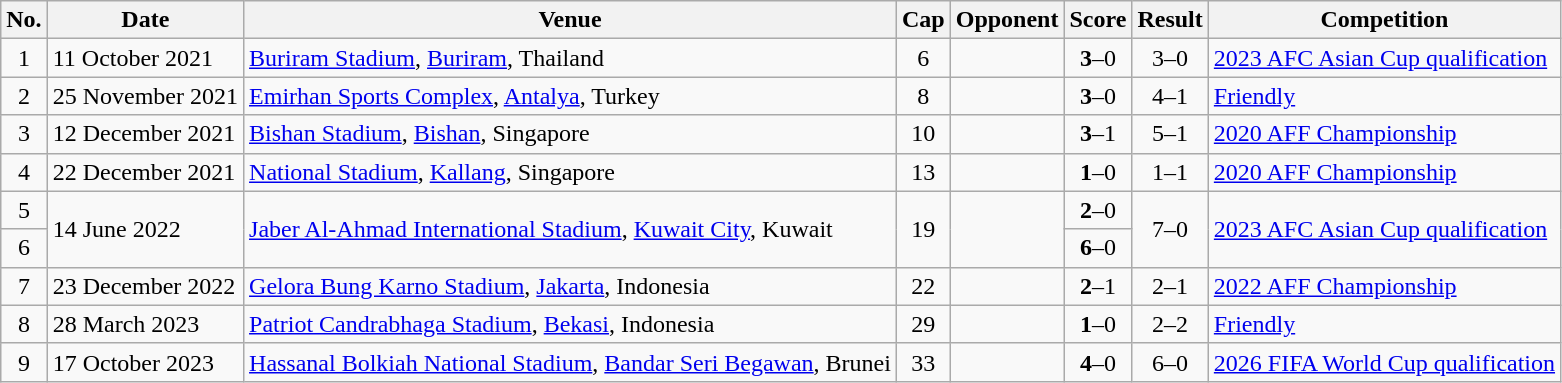<table class="wikitable sortable">
<tr>
<th scope=col>No.</th>
<th scope=col>Date</th>
<th scope=col>Venue</th>
<th scope=col>Cap</th>
<th scope=col>Opponent</th>
<th scope=col>Score</th>
<th scope=col>Result</th>
<th scope=col>Competition</th>
</tr>
<tr>
<td style="text-align:center">1</td>
<td>11 October 2021</td>
<td><a href='#'>Buriram Stadium</a>, <a href='#'>Buriram</a>, Thailand</td>
<td align=center>6</td>
<td></td>
<td align=center><strong>3</strong>–0</td>
<td align=center>3–0</td>
<td><a href='#'>2023 AFC Asian Cup qualification</a></td>
</tr>
<tr>
<td style="text-align:center">2</td>
<td>25 November 2021</td>
<td><a href='#'>Emirhan Sports Complex</a>, <a href='#'>Antalya</a>, Turkey</td>
<td align=center>8</td>
<td></td>
<td align=center><strong>3</strong>–0</td>
<td align=center>4–1</td>
<td><a href='#'>Friendly</a></td>
</tr>
<tr>
<td style="text-align:center">3</td>
<td>12 December 2021</td>
<td><a href='#'>Bishan Stadium</a>, <a href='#'>Bishan</a>, Singapore</td>
<td align=center>10</td>
<td></td>
<td align=center><strong>3</strong>–1</td>
<td align=center>5–1</td>
<td><a href='#'>2020 AFF Championship</a></td>
</tr>
<tr>
<td style="text-align:center">4</td>
<td>22 December 2021</td>
<td><a href='#'>National Stadium</a>, <a href='#'>Kallang</a>, Singapore</td>
<td align=center>13</td>
<td></td>
<td align=center><strong>1</strong>–0</td>
<td align=center>1–1</td>
<td><a href='#'>2020 AFF Championship</a></td>
</tr>
<tr>
<td style="text-align:center">5</td>
<td rowspan="2">14 June 2022</td>
<td rowspan="2"><a href='#'>Jaber Al-Ahmad International Stadium</a>, <a href='#'>Kuwait City</a>, Kuwait</td>
<td rowspan=2; align=center>19</td>
<td rowspan="2"></td>
<td align=center><strong>2</strong>–0</td>
<td rowspan="2" align=center>7–0</td>
<td rowspan="2"><a href='#'>2023 AFC Asian Cup qualification</a></td>
</tr>
<tr>
<td style="text-align:center">6</td>
<td align=center><strong>6</strong>–0</td>
</tr>
<tr>
<td style="text-align:center">7</td>
<td>23 December 2022</td>
<td><a href='#'>Gelora Bung Karno Stadium</a>, <a href='#'>Jakarta</a>, Indonesia</td>
<td align=center>22</td>
<td></td>
<td align=center><strong>2</strong>–1</td>
<td align=center>2–1</td>
<td><a href='#'>2022 AFF Championship</a></td>
</tr>
<tr>
<td style="text-align:center">8</td>
<td>28 March 2023</td>
<td><a href='#'>Patriot Candrabhaga Stadium</a>, <a href='#'>Bekasi</a>, Indonesia</td>
<td align=center>29</td>
<td></td>
<td align=center><strong>1</strong>–0</td>
<td align=center>2–2</td>
<td><a href='#'>Friendly</a></td>
</tr>
<tr>
<td style="text-align:center">9</td>
<td>17 October 2023</td>
<td><a href='#'>Hassanal Bolkiah National Stadium</a>, <a href='#'>Bandar Seri Begawan</a>, Brunei</td>
<td align=center>33</td>
<td></td>
<td align=center><strong>4</strong>–0</td>
<td align=center>6–0</td>
<td><a href='#'>2026 FIFA World Cup qualification</a></td>
</tr>
</table>
